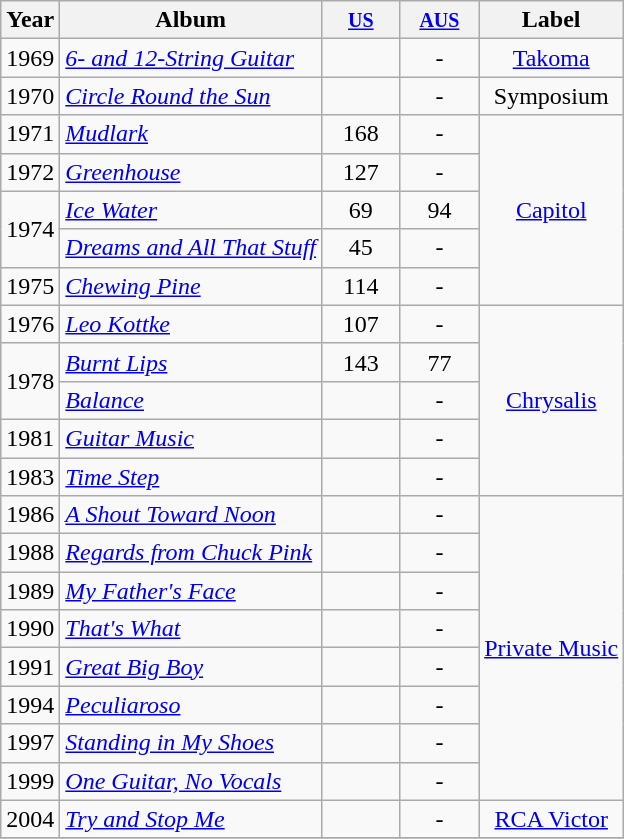<table class="wikitable" style="text-align:center;">
<tr>
<th>Year</th>
<th>Album</th>
<th width="45"><small><a href='#'>US</a></small></th>
<th width="45"><small><a href='#'>AUS</a></small></th>
<th>Label</th>
</tr>
<tr>
<td>1969</td>
<td align=left><em><a href='#'>6- and 12-String Guitar</a></em></td>
<td></td>
<td>-</td>
<td><a href='#'>Takoma</a></td>
</tr>
<tr>
<td>1970</td>
<td align=left><em><a href='#'>Circle Round the Sun</a></em></td>
<td></td>
<td>-</td>
<td>Symposium</td>
</tr>
<tr>
<td>1971</td>
<td align=left><em><a href='#'>Mudlark</a></em></td>
<td>168</td>
<td>-</td>
<td rowspan=5><a href='#'>Capitol</a></td>
</tr>
<tr>
<td>1972</td>
<td align=left><em><a href='#'>Greenhouse</a></em></td>
<td>127</td>
<td>-</td>
</tr>
<tr>
<td rowspan=2>1974</td>
<td align=left><em><a href='#'>Ice Water</a></em></td>
<td>69</td>
<td>94</td>
</tr>
<tr>
<td align=left><em><a href='#'>Dreams and All That Stuff</a></em></td>
<td>45</td>
<td>-</td>
</tr>
<tr>
<td>1975</td>
<td align=left><em><a href='#'>Chewing Pine</a></em></td>
<td>114</td>
<td>-</td>
</tr>
<tr>
<td>1976</td>
<td align=left><em><a href='#'>Leo Kottke</a></em></td>
<td>107</td>
<td>-</td>
<td rowspan=5><a href='#'>Chrysalis</a></td>
</tr>
<tr>
<td rowspan=2>1978</td>
<td align=left><em><a href='#'>Burnt Lips</a></em></td>
<td>143</td>
<td>77</td>
</tr>
<tr>
<td align=left><em><a href='#'>Balance</a></em></td>
<td></td>
<td>-</td>
</tr>
<tr>
<td>1981</td>
<td align=left><em><a href='#'>Guitar Music</a></em></td>
<td></td>
<td>-</td>
</tr>
<tr>
<td>1983</td>
<td align=left><em><a href='#'>Time Step</a></em></td>
<td></td>
<td>-</td>
</tr>
<tr>
<td>1986</td>
<td align=left><em><a href='#'>A Shout Toward Noon</a></em></td>
<td></td>
<td>-</td>
<td rowspan=8><a href='#'>Private Music</a></td>
</tr>
<tr>
<td>1988</td>
<td align=left><em><a href='#'>Regards from Chuck Pink</a></em></td>
<td></td>
<td>-</td>
</tr>
<tr>
<td>1989</td>
<td align=left><em><a href='#'>My Father's Face</a></em></td>
<td></td>
<td>-</td>
</tr>
<tr>
<td>1990</td>
<td align=left><em><a href='#'>That's What</a></em></td>
<td></td>
<td>-</td>
</tr>
<tr>
<td>1991</td>
<td align=left><em><a href='#'>Great Big Boy</a></em></td>
<td></td>
<td>-</td>
</tr>
<tr>
<td>1994</td>
<td align=left><em><a href='#'>Peculiaroso</a></em></td>
<td></td>
<td>-</td>
</tr>
<tr>
<td>1997</td>
<td align=left><em><a href='#'>Standing in My Shoes</a></em></td>
<td></td>
<td>-</td>
</tr>
<tr>
<td>1999</td>
<td align=left><em><a href='#'>One Guitar, No Vocals</a></em></td>
<td></td>
<td>-</td>
</tr>
<tr>
<td>2004</td>
<td align=left><em><a href='#'>Try and Stop Me</a></em></td>
<td></td>
<td>-</td>
<td><a href='#'>RCA Victor</a></td>
</tr>
<tr>
</tr>
</table>
